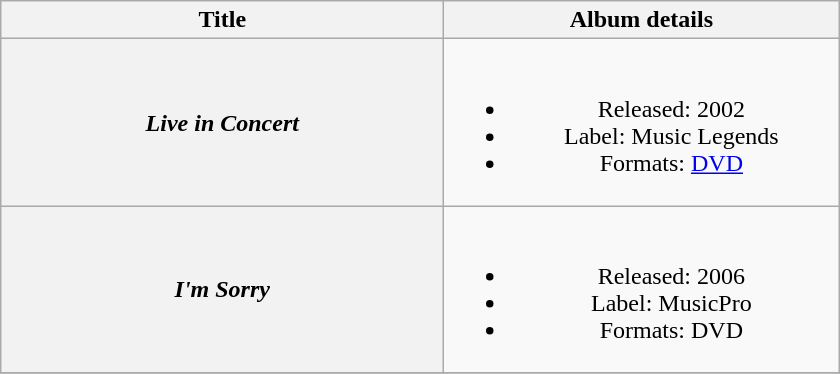<table class="wikitable plainrowheaders" style="text-align:center;">
<tr>
<th scope="col" style="width:18em;">Title</th>
<th scope="col" style="width:16em;">Album details</th>
</tr>
<tr>
<th scope="row"><em>Live in Concert</em></th>
<td><br><ul><li>Released: 2002</li><li>Label: Music Legends</li><li>Formats: <a href='#'>DVD</a></li></ul></td>
</tr>
<tr>
<th scope="row"><em>I'm Sorry</em></th>
<td><br><ul><li>Released: 2006</li><li>Label: MusicPro</li><li>Formats: DVD</li></ul></td>
</tr>
<tr>
</tr>
</table>
